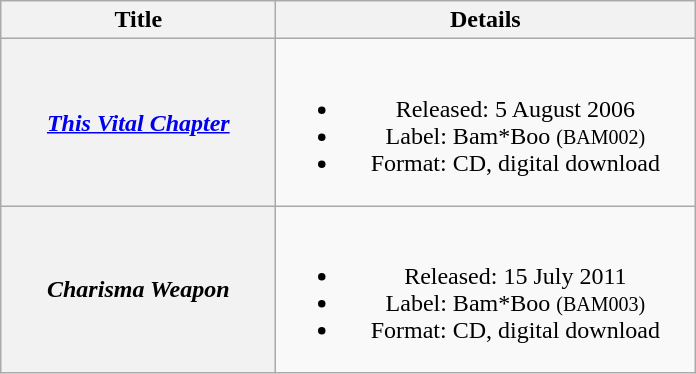<table class="wikitable plainrowheaders" style="text-align:center;" border="1">
<tr>
<th scope="col" style="width:11em;">Title</th>
<th scope="col" style="width:17em;">Details</th>
</tr>
<tr>
<th scope="row"><em><a href='#'>This Vital Chapter</a></em></th>
<td><br><ul><li>Released: 5 August 2006</li><li>Label: Bam*Boo <small>(BAM002)</small></li><li>Format: CD, digital download</li></ul></td>
</tr>
<tr>
<th scope="row"><em>Charisma Weapon</em></th>
<td><br><ul><li>Released: 15 July 2011</li><li>Label: Bam*Boo <small>(BAM003)</small></li><li>Format: CD, digital download</li></ul></td>
</tr>
</table>
